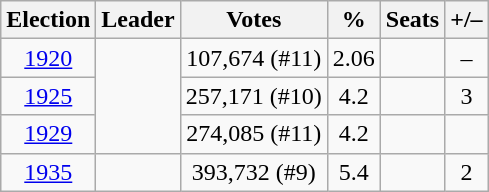<table class=wikitable style=text-align:center>
<tr>
<th>Election</th>
<th>Leader</th>
<th>Votes</th>
<th>%</th>
<th>Seats</th>
<th>+/–</th>
</tr>
<tr>
<td><a href='#'>1920</a></td>
<td rowspan=3></td>
<td>107,674 (#11)</td>
<td>2.06</td>
<td></td>
<td>–</td>
</tr>
<tr>
<td><a href='#'>1925</a></td>
<td>257,171 (#10)</td>
<td>4.2</td>
<td></td>
<td> 3</td>
</tr>
<tr>
<td><a href='#'>1929</a></td>
<td>274,085 (#11)</td>
<td>4.2</td>
<td></td>
<td></td>
</tr>
<tr>
<td><a href='#'>1935</a></td>
<td></td>
<td>393,732 (#9)</td>
<td>5.4</td>
<td></td>
<td> 2</td>
</tr>
</table>
